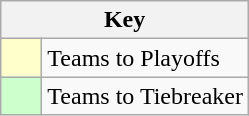<table class="wikitable" style="text-align: center;">
<tr>
<th colspan=2>Key</th>
</tr>
<tr>
<td style="background:#ffffcc; width:20px;"></td>
<td align=left>Teams to Playoffs</td>
</tr>
<tr>
<td style="background:#ccffcc; width:20px;"></td>
<td align=left>Teams to Tiebreaker</td>
</tr>
</table>
